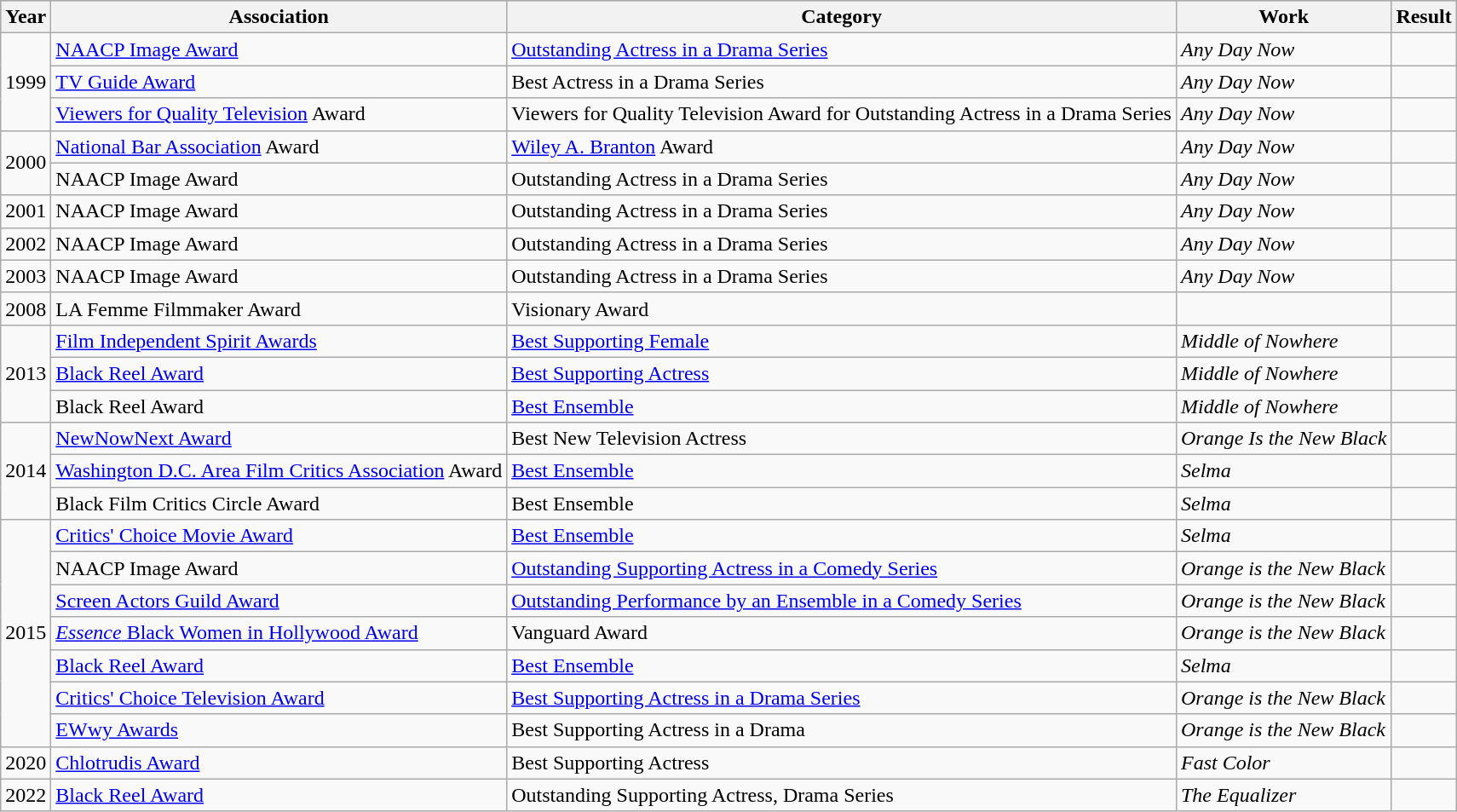<table class="wikitable sortable">
<tr style="background:#b0c4de;">
<th>Year</th>
<th>Association</th>
<th>Category</th>
<th>Work</th>
<th>Result</th>
</tr>
<tr>
<td rowspan=3>1999</td>
<td><a href='#'>NAACP Image Award</a></td>
<td><a href='#'>Outstanding Actress in a Drama Series</a></td>
<td><em>Any Day Now</em></td>
<td></td>
</tr>
<tr>
<td><a href='#'>TV Guide Award</a></td>
<td>Best Actress in a Drama Series</td>
<td><em>Any Day Now</em></td>
<td></td>
</tr>
<tr>
<td><a href='#'>Viewers for Quality Television</a> Award</td>
<td>Viewers for Quality Television Award for Outstanding Actress in a Drama Series</td>
<td><em>Any Day Now</em></td>
<td></td>
</tr>
<tr>
<td rowspan=2>2000</td>
<td><a href='#'>National Bar Association</a> Award</td>
<td><a href='#'>Wiley A. Branton</a> Award</td>
<td><em>Any Day Now</em></td>
<td></td>
</tr>
<tr>
<td>NAACP Image Award</td>
<td>Outstanding Actress in a Drama Series</td>
<td><em>Any Day Now</em></td>
<td></td>
</tr>
<tr>
<td>2001</td>
<td>NAACP Image Award</td>
<td>Outstanding Actress in a Drama Series</td>
<td><em>Any Day Now</em></td>
<td></td>
</tr>
<tr>
<td>2002</td>
<td>NAACP Image Award</td>
<td>Outstanding Actress in a Drama Series</td>
<td><em>Any Day Now</em></td>
<td></td>
</tr>
<tr>
<td>2003</td>
<td>NAACP Image Award</td>
<td>Outstanding Actress in a Drama Series</td>
<td><em>Any Day Now</em></td>
<td></td>
</tr>
<tr>
<td>2008</td>
<td>LA Femme Filmmaker Award</td>
<td>Visionary Award</td>
<td></td>
<td></td>
</tr>
<tr>
<td rowspan=3>2013</td>
<td><a href='#'>Film Independent Spirit Awards</a></td>
<td><a href='#'>Best Supporting Female</a></td>
<td><em>Middle of Nowhere</em></td>
<td></td>
</tr>
<tr>
<td><a href='#'>Black Reel Award</a></td>
<td><a href='#'>Best Supporting Actress</a></td>
<td><em>Middle of Nowhere</em></td>
<td></td>
</tr>
<tr>
<td>Black Reel Award</td>
<td><a href='#'>Best Ensemble</a></td>
<td><em>Middle of Nowhere</em></td>
<td></td>
</tr>
<tr>
<td rowspan=3>2014</td>
<td><a href='#'>NewNowNext Award</a></td>
<td>Best New Television Actress</td>
<td><em>Orange Is the New Black</em></td>
<td></td>
</tr>
<tr>
<td><a href='#'>Washington D.C. Area Film Critics Association</a> Award</td>
<td><a href='#'>Best Ensemble</a></td>
<td><em>Selma</em></td>
<td></td>
</tr>
<tr>
<td>Black Film Critics Circle Award</td>
<td>Best Ensemble</td>
<td><em>Selma</em></td>
<td></td>
</tr>
<tr>
<td rowspan=7>2015</td>
<td><a href='#'>Critics' Choice Movie Award</a></td>
<td><a href='#'>Best Ensemble</a></td>
<td><em>Selma</em></td>
<td></td>
</tr>
<tr>
<td>NAACP Image Award</td>
<td><a href='#'>Outstanding Supporting Actress in a Comedy Series</a></td>
<td><em>Orange is the New Black</em></td>
<td></td>
</tr>
<tr>
<td><a href='#'>Screen Actors Guild Award</a></td>
<td><a href='#'>Outstanding Performance by an Ensemble in a Comedy Series</a></td>
<td><em>Orange is the New Black</em></td>
<td></td>
</tr>
<tr>
<td><a href='#'><em>Essence</em> Black Women in Hollywood Award</a></td>
<td>Vanguard Award</td>
<td><em>Orange is the New Black</em></td>
<td></td>
</tr>
<tr>
<td><a href='#'>Black Reel Award</a></td>
<td><a href='#'>Best Ensemble</a></td>
<td><em>Selma</em></td>
<td></td>
</tr>
<tr>
<td><a href='#'>Critics' Choice Television Award</a></td>
<td><a href='#'>Best Supporting Actress in a Drama Series</a></td>
<td><em>Orange is the New Black</em></td>
<td></td>
</tr>
<tr>
<td><a href='#'>EWwy Awards</a></td>
<td>Best Supporting Actress in a Drama</td>
<td><em>Orange is the New Black</em></td>
<td></td>
</tr>
<tr>
<td>2020</td>
<td><a href='#'>Chlotrudis Award</a></td>
<td>Best Supporting Actress</td>
<td><em>Fast Color</em></td>
<td></td>
</tr>
<tr>
<td>2022</td>
<td><a href='#'>Black Reel Award</a></td>
<td>Outstanding Supporting Actress, Drama Series</td>
<td><em>The Equalizer</em></td>
<td></td>
</tr>
</table>
